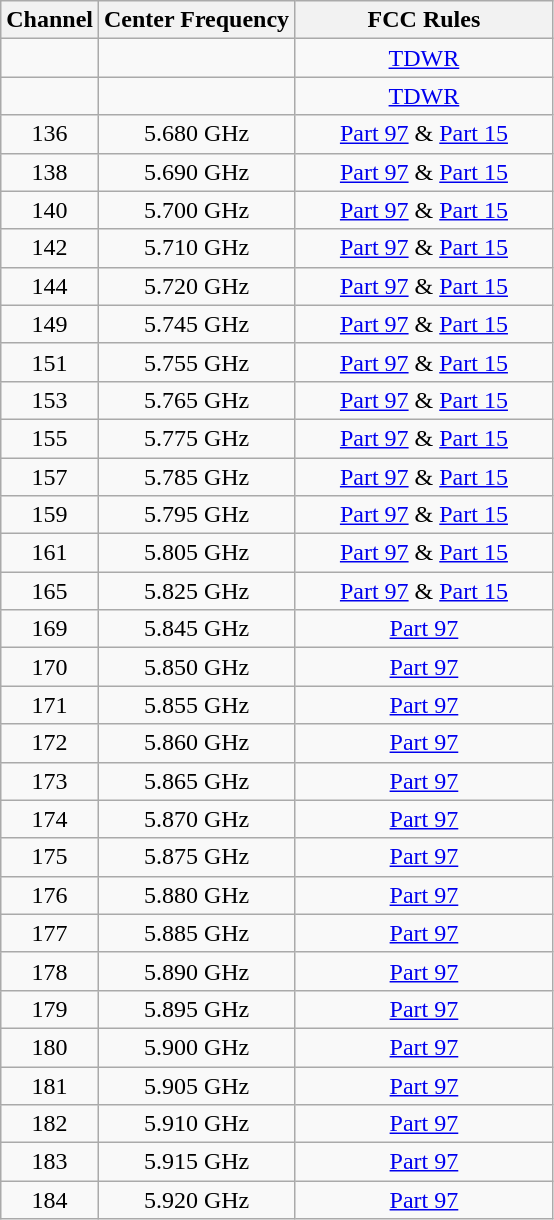<table class="wikitable" style="text-align:center ">
<tr>
<th>Channel</th>
<th>Center Frequency</th>
<th scope="col" style="width: 165px;">FCC Rules</th>
</tr>
<tr>
<td></td>
<td></td>
<td><a href='#'>TDWR</a></td>
</tr>
<tr>
<td></td>
<td></td>
<td><a href='#'>TDWR</a></td>
</tr>
<tr>
<td>136</td>
<td>5.680 GHz</td>
<td><a href='#'>Part 97</a> & <a href='#'>Part 15</a></td>
</tr>
<tr>
<td>138</td>
<td>5.690 GHz</td>
<td><a href='#'>Part 97</a> & <a href='#'>Part 15</a></td>
</tr>
<tr>
<td>140</td>
<td>5.700 GHz</td>
<td><a href='#'>Part 97</a> & <a href='#'>Part 15</a></td>
</tr>
<tr>
<td>142</td>
<td>5.710 GHz</td>
<td><a href='#'>Part 97</a> & <a href='#'>Part 15</a></td>
</tr>
<tr>
<td>144</td>
<td>5.720 GHz</td>
<td><a href='#'>Part 97</a> & <a href='#'>Part 15</a></td>
</tr>
<tr>
<td>149</td>
<td>5.745 GHz</td>
<td><a href='#'>Part 97</a> & <a href='#'>Part 15</a></td>
</tr>
<tr>
<td>151</td>
<td>5.755 GHz</td>
<td><a href='#'>Part 97</a> & <a href='#'>Part 15</a></td>
</tr>
<tr>
<td>153</td>
<td>5.765 GHz</td>
<td><a href='#'>Part 97</a> & <a href='#'>Part 15</a></td>
</tr>
<tr>
<td>155</td>
<td>5.775 GHz</td>
<td><a href='#'>Part 97</a> & <a href='#'>Part 15</a></td>
</tr>
<tr>
<td>157</td>
<td>5.785 GHz</td>
<td><a href='#'>Part 97</a> & <a href='#'>Part 15</a></td>
</tr>
<tr>
<td>159</td>
<td>5.795 GHz</td>
<td><a href='#'>Part 97</a> & <a href='#'>Part 15</a></td>
</tr>
<tr>
<td>161</td>
<td>5.805 GHz</td>
<td><a href='#'>Part 97</a> & <a href='#'>Part 15</a></td>
</tr>
<tr>
<td>165</td>
<td>5.825 GHz</td>
<td><a href='#'>Part 97</a> & <a href='#'>Part 15</a></td>
</tr>
<tr>
<td>169</td>
<td>5.845 GHz</td>
<td><a href='#'>Part 97</a></td>
</tr>
<tr>
<td>170</td>
<td>5.850 GHz</td>
<td><a href='#'>Part 97</a></td>
</tr>
<tr>
<td>171</td>
<td>5.855 GHz</td>
<td><a href='#'>Part 97</a></td>
</tr>
<tr>
<td>172</td>
<td>5.860 GHz</td>
<td><a href='#'>Part 97</a></td>
</tr>
<tr>
<td>173</td>
<td>5.865 GHz</td>
<td><a href='#'>Part 97</a></td>
</tr>
<tr>
<td>174</td>
<td>5.870 GHz</td>
<td><a href='#'>Part 97</a></td>
</tr>
<tr>
<td>175</td>
<td>5.875 GHz</td>
<td><a href='#'>Part 97</a></td>
</tr>
<tr>
<td>176</td>
<td>5.880 GHz</td>
<td><a href='#'>Part 97</a></td>
</tr>
<tr>
<td>177</td>
<td>5.885 GHz</td>
<td><a href='#'>Part 97</a></td>
</tr>
<tr>
<td>178</td>
<td>5.890 GHz</td>
<td><a href='#'>Part 97</a></td>
</tr>
<tr>
<td>179</td>
<td>5.895 GHz</td>
<td><a href='#'>Part 97</a></td>
</tr>
<tr>
<td>180</td>
<td>5.900 GHz</td>
<td><a href='#'>Part 97</a></td>
</tr>
<tr>
<td>181</td>
<td>5.905 GHz</td>
<td><a href='#'>Part 97</a></td>
</tr>
<tr>
<td>182</td>
<td>5.910 GHz</td>
<td><a href='#'>Part 97</a></td>
</tr>
<tr>
<td>183</td>
<td>5.915 GHz</td>
<td><a href='#'>Part 97</a></td>
</tr>
<tr>
<td>184</td>
<td>5.920 GHz</td>
<td><a href='#'>Part 97</a></td>
</tr>
</table>
